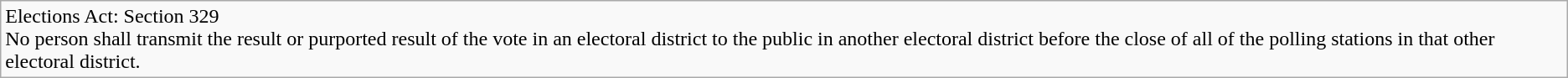<table class="wikitable">
<tr>
<td>Elections Act: Section 329<br>No person shall transmit the result or purported result of the vote in an electoral district to the public in another electoral district before the close of all of the polling stations in that other electoral district.</td>
</tr>
</table>
